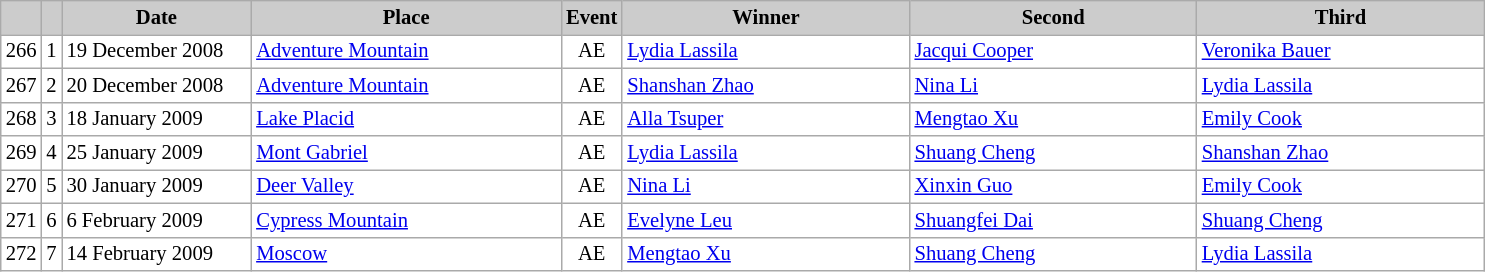<table class="wikitable plainrowheaders" style="background:#fff; font-size:86%; line-height:16px; border:grey solid 1px; border-collapse:collapse;">
<tr style="background:#ccc; text-align:center;">
<th scope="col" style="background:#ccc; width=20 px;"></th>
<th scope="col" style="background:#ccc; width=30 px;"></th>
<th scope="col" style="background:#ccc; width:120px;">Date</th>
<th scope="col" style="background:#ccc; width:200px;">Place</th>
<th scope="col" style="background:#ccc; width:15px;">Event</th>
<th scope="col" style="background:#ccc; width:185px;">Winner</th>
<th scope="col" style="background:#ccc; width:185px;">Second</th>
<th scope="col" style="background:#ccc; width:185px;">Third</th>
</tr>
<tr>
<td align=center>266</td>
<td align=center>1</td>
<td>19 December 2008</td>
<td> <a href='#'>Adventure Mountain</a></td>
<td align=center>AE</td>
<td> <a href='#'>Lydia Lassila</a></td>
<td> <a href='#'>Jacqui Cooper</a></td>
<td> <a href='#'>Veronika Bauer</a></td>
</tr>
<tr>
<td align=center>267</td>
<td align=center>2</td>
<td>20 December 2008</td>
<td> <a href='#'>Adventure Mountain</a></td>
<td align=center>AE</td>
<td> <a href='#'>Shanshan Zhao</a></td>
<td> <a href='#'>Nina Li</a></td>
<td> <a href='#'>Lydia Lassila</a></td>
</tr>
<tr>
<td align=center>268</td>
<td align=center>3</td>
<td>18 January 2009</td>
<td> <a href='#'>Lake Placid</a></td>
<td align=center>AE</td>
<td> <a href='#'>Alla Tsuper</a></td>
<td> <a href='#'>Mengtao Xu</a></td>
<td> <a href='#'>Emily Cook</a></td>
</tr>
<tr>
<td align=center>269</td>
<td align=center>4</td>
<td>25 January 2009</td>
<td> <a href='#'>Mont Gabriel</a></td>
<td align=center>AE</td>
<td> <a href='#'>Lydia Lassila</a></td>
<td> <a href='#'>Shuang Cheng</a></td>
<td> <a href='#'>Shanshan Zhao</a></td>
</tr>
<tr>
<td align=center>270</td>
<td align=center>5</td>
<td>30 January 2009</td>
<td> <a href='#'>Deer Valley</a></td>
<td align=center>AE</td>
<td> <a href='#'>Nina Li</a></td>
<td> <a href='#'>Xinxin Guo</a></td>
<td> <a href='#'>Emily Cook</a></td>
</tr>
<tr>
<td align=center>271</td>
<td align=center>6</td>
<td>6 February 2009</td>
<td> <a href='#'>Cypress Mountain</a></td>
<td align=center>AE</td>
<td> <a href='#'>Evelyne Leu</a></td>
<td> <a href='#'>Shuangfei Dai</a></td>
<td> <a href='#'>Shuang Cheng</a></td>
</tr>
<tr>
<td align=center>272</td>
<td align=center>7</td>
<td>14 February 2009</td>
<td> <a href='#'>Moscow</a></td>
<td align=center>AE</td>
<td> <a href='#'>Mengtao Xu</a></td>
<td> <a href='#'>Shuang Cheng</a></td>
<td> <a href='#'>Lydia Lassila</a></td>
</tr>
</table>
